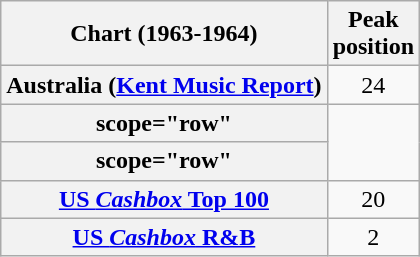<table class="wikitable sortable plainrowheaders">
<tr>
<th scope="col">Chart (1963-1964)</th>
<th scope="col">Peak<br>position</th>
</tr>
<tr>
<th scope="row">Australia (<a href='#'>Kent Music Report</a>)</th>
<td align="center">24</td>
</tr>
<tr>
<th>scope="row" </th>
</tr>
<tr>
<th>scope="row" </th>
</tr>
<tr>
<th scope="row"><a href='#'>US <em>Cashbox</em> Top 100</a></th>
<td style="text-align:center;">20</td>
</tr>
<tr>
<th scope="row"><a href='#'>US <em>Cashbox</em> R&B</a></th>
<td style="text-align:center;">2</td>
</tr>
</table>
